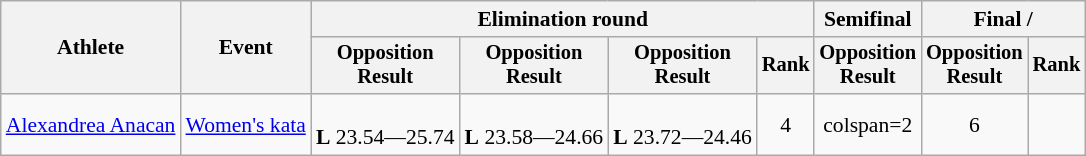<table class=wikitable style=font-size:90%;text-align:center>
<tr>
<th rowspan=2>Athlete</th>
<th rowspan=2>Event</th>
<th colspan=4>Elimination round</th>
<th>Semifinal</th>
<th colspan=2>Final / </th>
</tr>
<tr style=font-size:95%>
<th>Opposition<br>Result</th>
<th>Opposition<br>Result</th>
<th>Opposition<br>Result</th>
<th>Rank</th>
<th>Opposition<br>Result</th>
<th>Opposition<br>Result</th>
<th>Rank</th>
</tr>
<tr>
<td align=left><a href='#'>Alexandrea Anacan</a></td>
<td align=left><a href='#'>Women's kata</a></td>
<td><br><strong>L</strong> 23.54—25.74</td>
<td><br><strong>L</strong> 23.58—24.66</td>
<td><br><strong>L</strong> 23.72—24.46</td>
<td>4</td>
<td>colspan=2 </td>
<td>6</td>
</tr>
</table>
